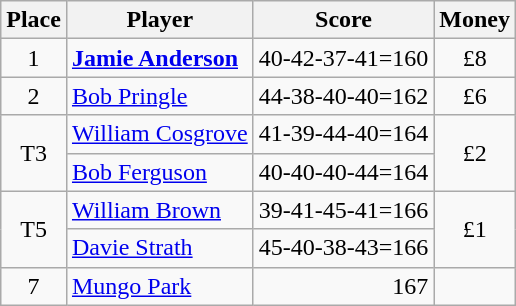<table class=wikitable>
<tr>
<th>Place</th>
<th>Player</th>
<th>Score</th>
<th>Money</th>
</tr>
<tr>
<td align=center>1</td>
<td> <strong><a href='#'>Jamie Anderson</a></strong></td>
<td>40-42-37-41=160</td>
<td align=center>£8</td>
</tr>
<tr>
<td align=center>2</td>
<td> <a href='#'>Bob Pringle</a></td>
<td>44-38-40-40=162</td>
<td align=center>£6</td>
</tr>
<tr>
<td rowspan=2 align=center>T3</td>
<td> <a href='#'>William Cosgrove</a></td>
<td>41-39-44-40=164</td>
<td rowspan=2 align=center>£2</td>
</tr>
<tr>
<td> <a href='#'>Bob Ferguson</a></td>
<td>40-40-40-44=164</td>
</tr>
<tr>
<td rowspan=2 align=center>T5</td>
<td> <a href='#'>William Brown</a></td>
<td>39-41-45-41=166</td>
<td rowspan=2 align=center>£1</td>
</tr>
<tr>
<td> <a href='#'>Davie Strath</a></td>
<td>45-40-38-43=166</td>
</tr>
<tr>
<td align=center>7</td>
<td> <a href='#'>Mungo Park</a></td>
<td align=right>167</td>
<td></td>
</tr>
</table>
